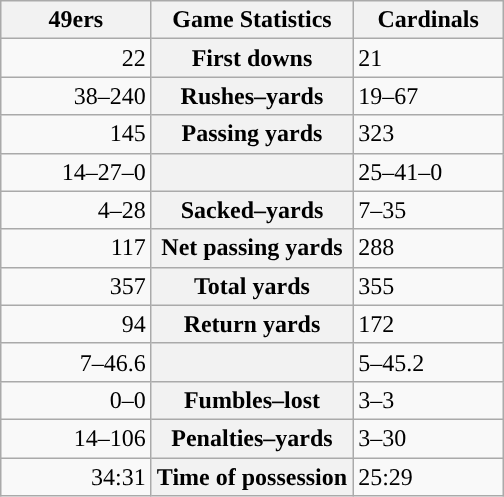<table class="wikitable" style="margin: 1em auto 1em auto">
<tr>
<th style="width:30%;">49ers</th>
<th style="width:40%;">Game Statistics</th>
<th style="width:30%;">Cardinals</th>
</tr>
<tr>
<td style="text-align:right;">22</td>
<th>First downs</th>
<td>21</td>
</tr>
<tr>
<td style="text-align:right;">38–240</td>
<th>Rushes–yards</th>
<td>19–67</td>
</tr>
<tr>
<td style="text-align:right;">145</td>
<th>Passing yards</th>
<td>323</td>
</tr>
<tr>
<td style="text-align:right;">14–27–0</td>
<th></th>
<td>25–41–0</td>
</tr>
<tr>
<td style="text-align:right;">4–28</td>
<th>Sacked–yards</th>
<td>7–35</td>
</tr>
<tr>
<td style="text-align:right;">117</td>
<th>Net passing yards</th>
<td>288</td>
</tr>
<tr>
<td style="text-align:right;">357</td>
<th>Total yards</th>
<td>355</td>
</tr>
<tr>
<td style="text-align:right;">94</td>
<th>Return yards</th>
<td>172</td>
</tr>
<tr>
<td style="text-align:right;">7–46.6</td>
<th></th>
<td>5–45.2</td>
</tr>
<tr>
<td style="text-align:right;">0–0</td>
<th>Fumbles–lost</th>
<td>3–3</td>
</tr>
<tr>
<td style="text-align:right;">14–106</td>
<th>Penalties–yards</th>
<td>3–30</td>
</tr>
<tr>
<td style="text-align:right;">34:31</td>
<th>Time of possession</th>
<td>25:29</td>
</tr>
</table>
